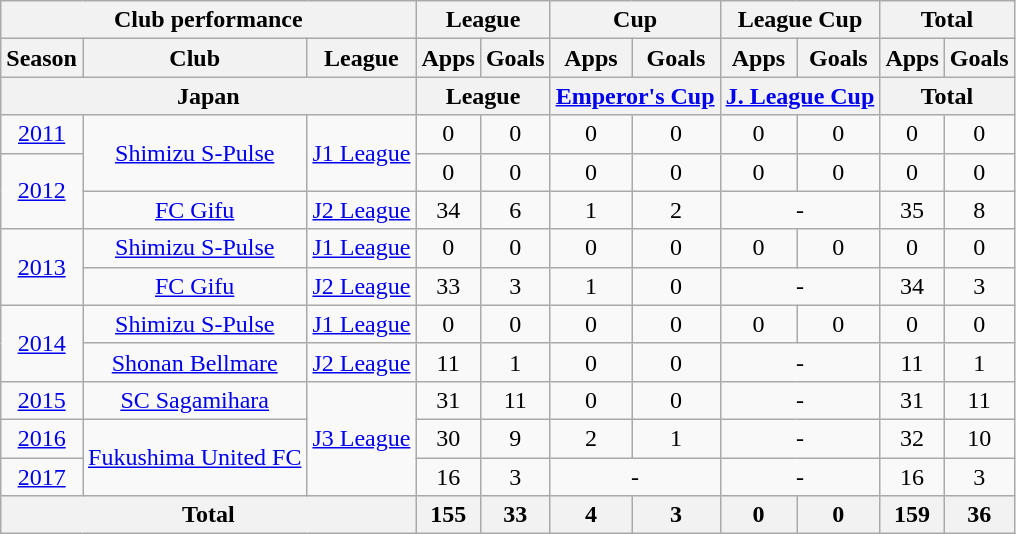<table class="wikitable" style="text-align:center;">
<tr>
<th colspan=3>Club performance</th>
<th colspan=2>League</th>
<th colspan=2>Cup</th>
<th colspan=2>League Cup</th>
<th colspan=2>Total</th>
</tr>
<tr>
<th>Season</th>
<th>Club</th>
<th>League</th>
<th>Apps</th>
<th>Goals</th>
<th>Apps</th>
<th>Goals</th>
<th>Apps</th>
<th>Goals</th>
<th>Apps</th>
<th>Goals</th>
</tr>
<tr>
<th colspan=3>Japan</th>
<th colspan=2>League</th>
<th colspan=2><a href='#'>Emperor's Cup</a></th>
<th colspan=2><a href='#'>J. League Cup</a></th>
<th colspan=2>Total</th>
</tr>
<tr>
<td><a href='#'>2011</a></td>
<td rowspan="2"><a href='#'>Shimizu S-Pulse</a></td>
<td rowspan="2"><a href='#'>J1 League</a></td>
<td>0</td>
<td>0</td>
<td>0</td>
<td>0</td>
<td>0</td>
<td>0</td>
<td>0</td>
<td>0</td>
</tr>
<tr>
<td rowspan="2"><a href='#'>2012</a></td>
<td>0</td>
<td>0</td>
<td>0</td>
<td>0</td>
<td>0</td>
<td>0</td>
<td>0</td>
<td>0</td>
</tr>
<tr>
<td><a href='#'>FC Gifu</a></td>
<td><a href='#'>J2 League</a></td>
<td>34</td>
<td>6</td>
<td>1</td>
<td>2</td>
<td colspan="2">-</td>
<td>35</td>
<td>8</td>
</tr>
<tr>
<td rowspan="2"><a href='#'>2013</a></td>
<td><a href='#'>Shimizu S-Pulse</a></td>
<td><a href='#'>J1 League</a></td>
<td>0</td>
<td>0</td>
<td>0</td>
<td>0</td>
<td>0</td>
<td>0</td>
<td>0</td>
<td>0</td>
</tr>
<tr>
<td><a href='#'>FC Gifu</a></td>
<td><a href='#'>J2 League</a></td>
<td>33</td>
<td>3</td>
<td>1</td>
<td>0</td>
<td colspan="2">-</td>
<td>34</td>
<td>3</td>
</tr>
<tr>
<td rowspan="2"><a href='#'>2014</a></td>
<td><a href='#'>Shimizu S-Pulse</a></td>
<td><a href='#'>J1 League</a></td>
<td>0</td>
<td>0</td>
<td>0</td>
<td>0</td>
<td>0</td>
<td>0</td>
<td>0</td>
<td>0</td>
</tr>
<tr>
<td><a href='#'>Shonan Bellmare</a></td>
<td><a href='#'>J2 League</a></td>
<td>11</td>
<td>1</td>
<td>0</td>
<td>0</td>
<td colspan="2">-</td>
<td>11</td>
<td>1</td>
</tr>
<tr>
<td><a href='#'>2015</a></td>
<td><a href='#'>SC Sagamihara</a></td>
<td rowspan="3"><a href='#'>J3 League</a></td>
<td>31</td>
<td>11</td>
<td>0</td>
<td>0</td>
<td colspan="2">-</td>
<td>31</td>
<td>11</td>
</tr>
<tr>
<td><a href='#'>2016</a></td>
<td rowspan="2"><a href='#'>Fukushima United FC</a></td>
<td>30</td>
<td>9</td>
<td>2</td>
<td>1</td>
<td colspan="2">-</td>
<td>32</td>
<td>10</td>
</tr>
<tr>
<td><a href='#'>2017</a></td>
<td>16</td>
<td>3</td>
<td colspan="2">-</td>
<td colspan="2">-</td>
<td>16</td>
<td>3</td>
</tr>
<tr>
<th colspan=3>Total</th>
<th>155</th>
<th>33</th>
<th>4</th>
<th>3</th>
<th>0</th>
<th>0</th>
<th>159</th>
<th>36</th>
</tr>
</table>
